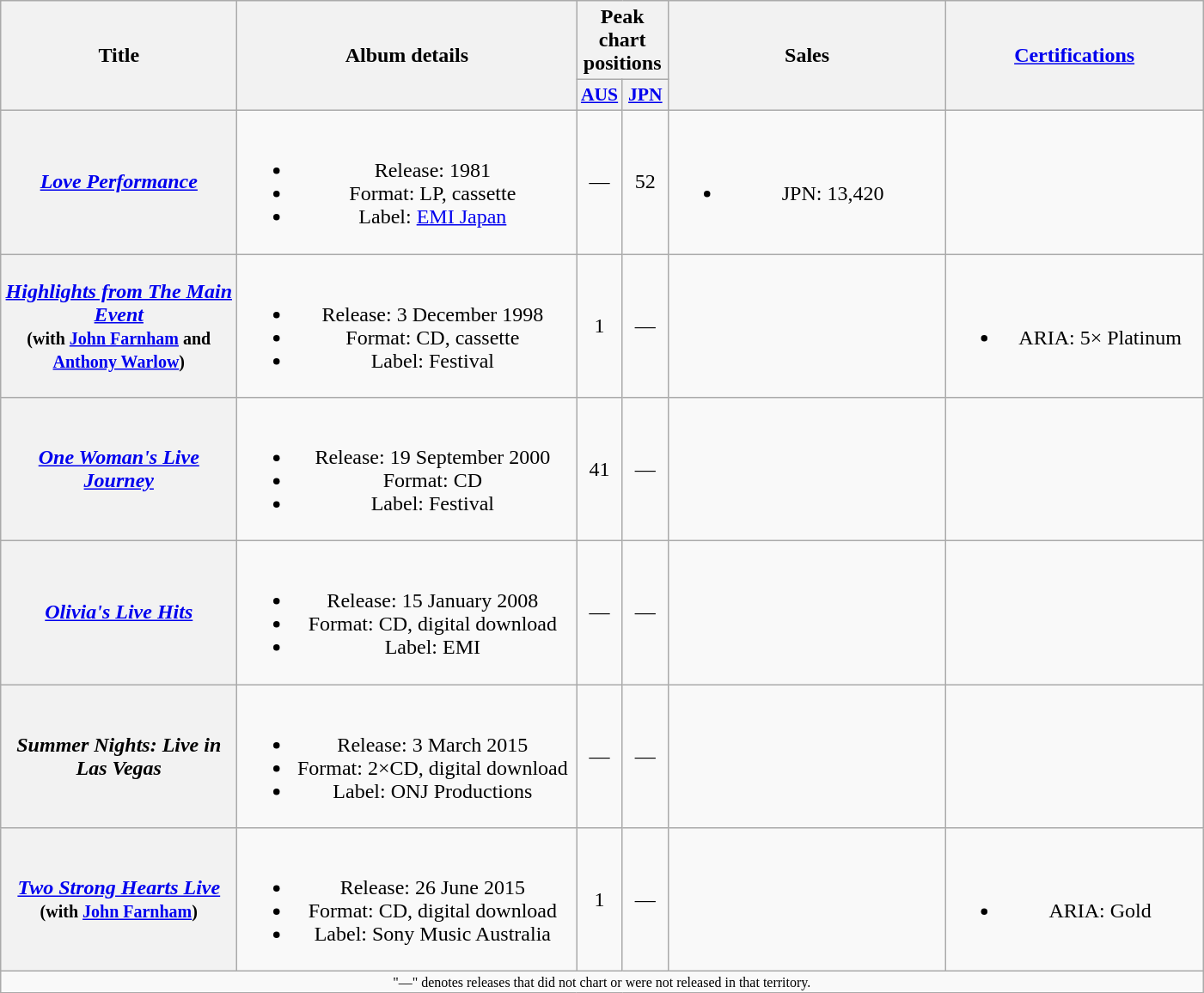<table class="wikitable plainrowheaders" style="text-align:center;" border="1">
<tr>
<th scope="col" rowspan="2" style="width:11em;">Title</th>
<th scope="col" rowspan="2" style="width:16em;">Album details</th>
<th scope="col" colspan="2">Peak chart positions</th>
<th scope="col" rowspan="2" style="width:13em;">Sales</th>
<th scope="col" rowspan="2" style="width:12em;"><a href='#'>Certifications</a></th>
</tr>
<tr>
<th scope="col" style="width:2em;font-size:90%;"><a href='#'>AUS</a><br></th>
<th scope="col" style="width:2em;font-size:90%;"><a href='#'>JPN</a><br></th>
</tr>
<tr>
<th scope="row"><em><a href='#'>Love Performance</a></em></th>
<td><br><ul><li>Release: 1981</li><li>Format: LP, cassette</li><li>Label: <a href='#'>EMI Japan</a></li></ul></td>
<td>—</td>
<td>52</td>
<td><br><ul><li>JPN: 13,420</li></ul></td>
<td></td>
</tr>
<tr>
<th scope="row"><em><a href='#'>Highlights from The Main Event</a></em><br><small>(with <a href='#'>John Farnham</a> and <a href='#'>Anthony Warlow</a>)</small></th>
<td><br><ul><li>Release: 3 December 1998</li><li>Format: CD, cassette</li><li>Label: Festival</li></ul></td>
<td>1</td>
<td>—</td>
<td></td>
<td><br><ul><li>ARIA: 5× Platinum</li></ul></td>
</tr>
<tr>
<th scope="row"><em><a href='#'>One Woman's Live Journey</a></em></th>
<td><br><ul><li>Release: 19 September 2000</li><li>Format: CD</li><li>Label: Festival</li></ul></td>
<td>41</td>
<td>—</td>
<td></td>
<td></td>
</tr>
<tr>
<th scope="row"><em><a href='#'>Olivia's Live Hits</a></em></th>
<td><br><ul><li>Release: 15 January 2008</li><li>Format: CD, digital download</li><li>Label: EMI</li></ul></td>
<td>—</td>
<td>—</td>
<td></td>
<td></td>
</tr>
<tr>
<th scope="row"><em>Summer Nights: Live in Las Vegas</em></th>
<td><br><ul><li>Release: 3 March 2015</li><li>Format: 2×CD, digital download</li><li>Label: ONJ Productions</li></ul></td>
<td>—</td>
<td>—</td>
<td></td>
<td></td>
</tr>
<tr>
<th scope="row"><em><a href='#'>Two Strong Hearts Live</a></em><br><small>(with <a href='#'>John Farnham</a>)</small></th>
<td><br><ul><li>Release: 26 June 2015</li><li>Format: CD, digital download</li><li>Label: Sony Music Australia</li></ul></td>
<td>1</td>
<td>—</td>
<td></td>
<td><br><ul><li>ARIA: Gold</li></ul></td>
</tr>
<tr>
<td align="center" colspan="15" style="font-size:8pt">"—" denotes releases that did not chart or were not released in that territory.</td>
</tr>
</table>
